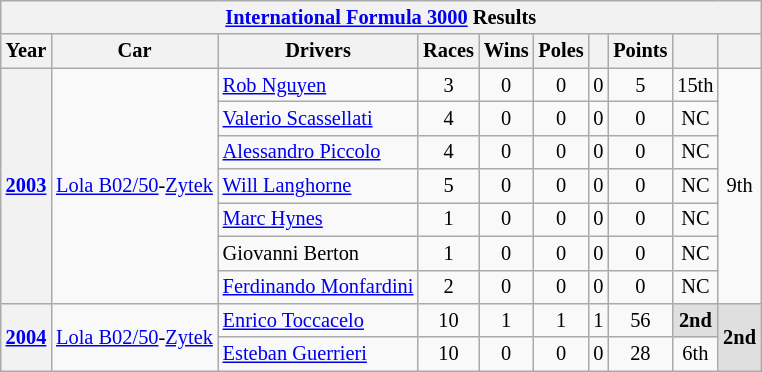<table class="wikitable" style="text-align:center; font-size:85%">
<tr>
<th colspan=10><a href='#'>International Formula 3000</a> Results</th>
</tr>
<tr>
<th>Year</th>
<th>Car</th>
<th>Drivers</th>
<th>Races</th>
<th>Wins</th>
<th>Poles</th>
<th></th>
<th>Points</th>
<th></th>
<th></th>
</tr>
<tr>
<th rowspan=7><a href='#'>2003</a></th>
<td rowspan=7><a href='#'>Lola B02/50</a>-<a href='#'>Zytek</a></td>
<td align=left> <a href='#'>Rob Nguyen</a></td>
<td>3</td>
<td>0</td>
<td>0</td>
<td>0</td>
<td>5</td>
<td>15th</td>
<td rowspan=7>9th</td>
</tr>
<tr>
<td align=left> <a href='#'>Valerio Scassellati</a></td>
<td>4</td>
<td>0</td>
<td>0</td>
<td>0</td>
<td>0</td>
<td>NC</td>
</tr>
<tr>
<td align=left> <a href='#'>Alessandro Piccolo</a></td>
<td>4</td>
<td>0</td>
<td>0</td>
<td>0</td>
<td>0</td>
<td>NC</td>
</tr>
<tr>
<td align=left> <a href='#'>Will Langhorne</a></td>
<td>5</td>
<td>0</td>
<td>0</td>
<td>0</td>
<td>0</td>
<td>NC</td>
</tr>
<tr>
<td align=left> <a href='#'>Marc Hynes</a></td>
<td>1</td>
<td>0</td>
<td>0</td>
<td>0</td>
<td>0</td>
<td>NC</td>
</tr>
<tr>
<td align=left> Giovanni Berton</td>
<td>1</td>
<td>0</td>
<td>0</td>
<td>0</td>
<td>0</td>
<td>NC</td>
</tr>
<tr>
<td align=left> <a href='#'>Ferdinando Monfardini</a></td>
<td>2</td>
<td>0</td>
<td>0</td>
<td>0</td>
<td>0</td>
<td>NC</td>
</tr>
<tr>
<th rowspan=2><a href='#'>2004</a></th>
<td rowspan=2><a href='#'>Lola B02/50</a>-<a href='#'>Zytek</a></td>
<td align=left> <a href='#'>Enrico Toccacelo</a></td>
<td>10</td>
<td>1</td>
<td>1</td>
<td>1</td>
<td>56</td>
<td bgcolor="#DFDFDF"><strong>2nd</strong></td>
<td rowspan=2 bgcolor="#DFDFDF"><strong>2nd</strong></td>
</tr>
<tr>
<td align=left> <a href='#'>Esteban Guerrieri</a></td>
<td>10</td>
<td>0</td>
<td>0</td>
<td>0</td>
<td>28</td>
<td>6th</td>
</tr>
</table>
